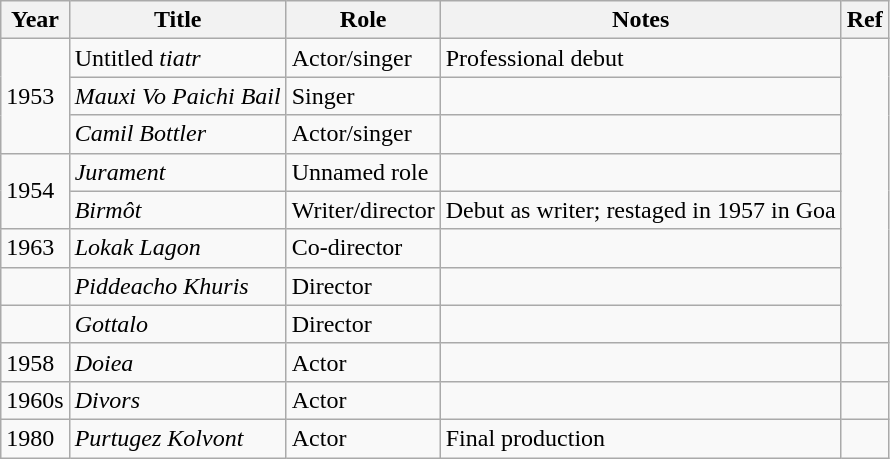<table class="wikitable sortable">
<tr>
<th>Year</th>
<th>Title</th>
<th>Role</th>
<th>Notes</th>
<th>Ref</th>
</tr>
<tr>
<td rowspan="3">1953</td>
<td>Untitled <em>tiatr</em></td>
<td>Actor/singer</td>
<td>Professional debut</td>
<td rowspan="8"></td>
</tr>
<tr>
<td><em>Mauxi Vo Paichi Bail</em></td>
<td>Singer</td>
<td></td>
</tr>
<tr>
<td><em>Camil Bottler</em></td>
<td>Actor/singer</td>
<td></td>
</tr>
<tr>
<td rowspan="2">1954</td>
<td><em>Jurament</em></td>
<td>Unnamed role</td>
<td></td>
</tr>
<tr>
<td><em>Birmôt</em></td>
<td>Writer/director</td>
<td>Debut as writer; restaged in 1957 in Goa</td>
</tr>
<tr>
<td>1963</td>
<td><em>Lokak Lagon</em></td>
<td>Co-director</td>
<td></td>
</tr>
<tr>
<td></td>
<td><em>Piddeacho Khuris</em></td>
<td>Director</td>
<td></td>
</tr>
<tr>
<td></td>
<td><em>Gottalo</em></td>
<td>Director</td>
<td></td>
</tr>
<tr>
<td>1958</td>
<td><em>Doiea</em></td>
<td>Actor</td>
<td></td>
<td></td>
</tr>
<tr>
<td>1960s</td>
<td><em>Divors</em></td>
<td>Actor</td>
<td></td>
<td></td>
</tr>
<tr>
<td>1980</td>
<td><em>Purtugez Kolvont</em></td>
<td>Actor</td>
<td>Final production</td>
<td></td>
</tr>
</table>
